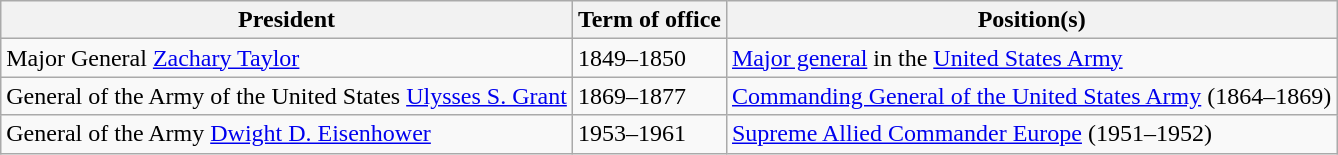<table class="wikitable sortable">
<tr>
<th>President</th>
<th>Term of office</th>
<th>Position(s)</th>
</tr>
<tr>
<td>Major General <a href='#'>Zachary Taylor</a></td>
<td>1849–1850</td>
<td><a href='#'>Major general</a> in the <a href='#'>United States Army</a></td>
</tr>
<tr>
<td>General of the Army of the United States <a href='#'>Ulysses S. Grant</a></td>
<td>1869–1877</td>
<td><a href='#'>Commanding General of the United States Army</a> (1864–1869)</td>
</tr>
<tr>
<td>General of the Army <a href='#'>Dwight D. Eisenhower</a></td>
<td>1953–1961</td>
<td><a href='#'>Supreme Allied Commander Europe</a> (1951–1952)</td>
</tr>
</table>
